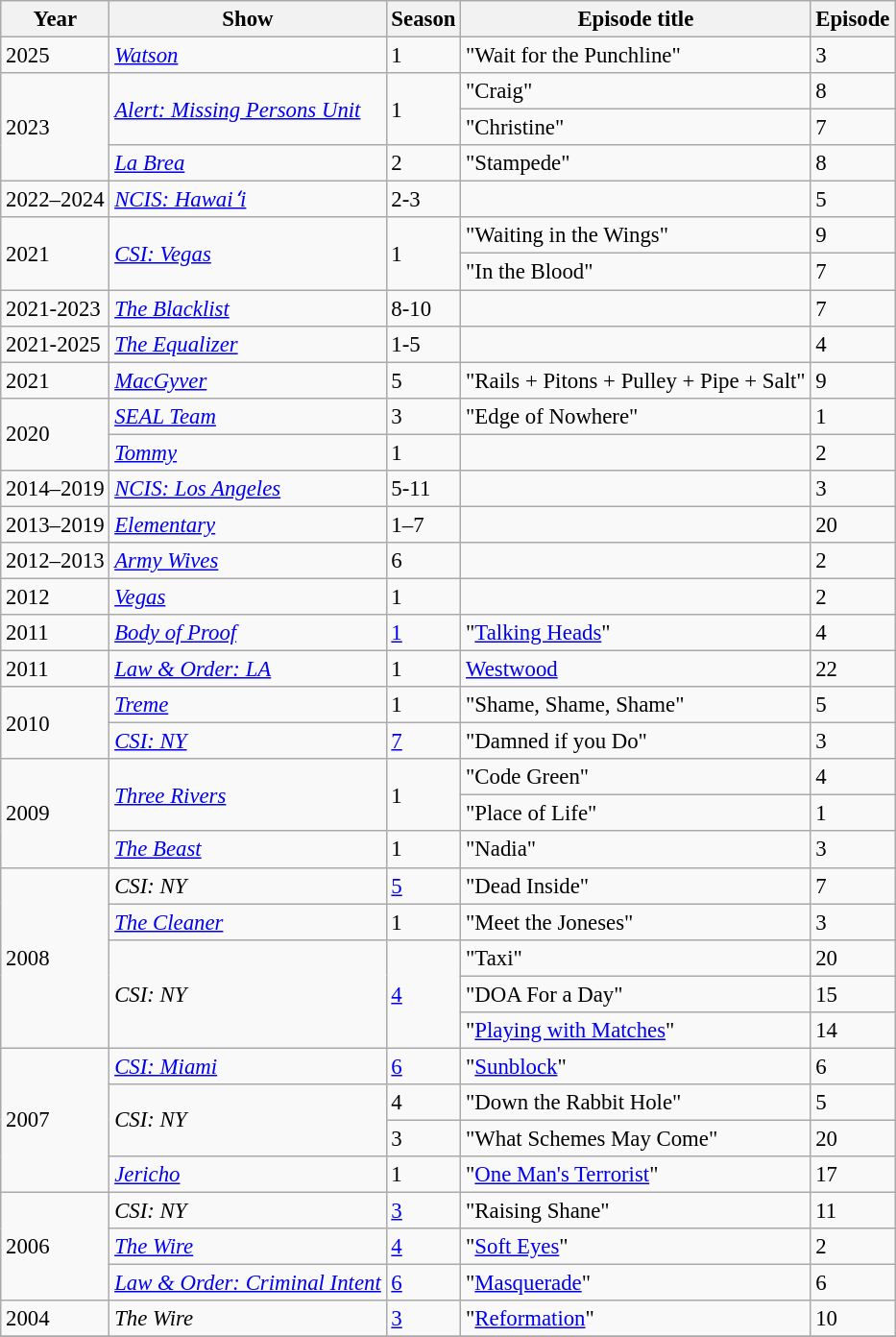<table class="wikitable" style="font-size: 95%;">
<tr>
<th>Year</th>
<th>Show</th>
<th>Season</th>
<th>Episode title</th>
<th>Episode</th>
</tr>
<tr>
<td>2025</td>
<td><em><a href='#'>Watson</a></em></td>
<td>1</td>
<td>"Wait for the Punchline"</td>
<td>3</td>
</tr>
<tr>
<td rowspan=3>2023</td>
<td rowspan=2><em><a href='#'>Alert: Missing Persons Unit</a></em></td>
<td rowspan=2>1</td>
<td>"Craig"</td>
<td>8</td>
</tr>
<tr>
<td>"Christine"</td>
<td>7</td>
</tr>
<tr>
<td><em><a href='#'>La Brea</a></em></td>
<td>2</td>
<td>"Stampede"</td>
<td>8</td>
</tr>
<tr>
<td>2022–2024</td>
<td><em><a href='#'>NCIS: Hawaiʻi</a></em></td>
<td>2-3</td>
<td></td>
<td>5</td>
</tr>
<tr>
<td rowspan=2>2021</td>
<td rowspan=2><em><a href='#'>CSI: Vegas</a></em></td>
<td rowspan=2>1</td>
<td>"Waiting in the Wings"</td>
<td>9</td>
</tr>
<tr>
<td>"In the Blood"</td>
<td>7</td>
</tr>
<tr>
<td>2021-2023</td>
<td><em><a href='#'>The Blacklist</a></em></td>
<td>8-10</td>
<td></td>
<td>7</td>
</tr>
<tr>
<td>2021-2025</td>
<td><em><a href='#'>The Equalizer</a></em></td>
<td>1-5</td>
<td></td>
<td>4</td>
</tr>
<tr>
<td>2021</td>
<td><em><a href='#'>MacGyver</a></em></td>
<td>5</td>
<td>"Rails + Pitons + Pulley + Pipe + Salt"</td>
<td>9</td>
</tr>
<tr>
<td rowspan=2>2020</td>
<td><em><a href='#'>SEAL Team</a></em></td>
<td>3</td>
<td>"Edge of Nowhere"</td>
<td>1</td>
</tr>
<tr>
<td><em><a href='#'>Tommy</a></em></td>
<td>1</td>
<td></td>
<td>2</td>
</tr>
<tr>
<td>2014–2019</td>
<td><em><a href='#'>NCIS: Los Angeles</a></em></td>
<td>5-11</td>
<td></td>
<td>3</td>
</tr>
<tr>
<td>2013–2019</td>
<td><em><a href='#'>Elementary</a></em></td>
<td>1–7</td>
<td></td>
<td>20</td>
</tr>
<tr>
<td>2012–2013</td>
<td><em><a href='#'>Army Wives</a></em></td>
<td>6</td>
<td></td>
<td>2</td>
</tr>
<tr>
<td>2012</td>
<td><em><a href='#'>Vegas</a></em></td>
<td>1</td>
<td></td>
<td>2</td>
</tr>
<tr>
<td>2011</td>
<td><em><a href='#'>Body of Proof</a></em></td>
<td><a href='#'>1</a></td>
<td>"<a href='#'>Talking Heads</a>"</td>
<td>4</td>
</tr>
<tr>
<td>2011</td>
<td><em><a href='#'>Law & Order: LA</a></em></td>
<td>1</td>
<td><a href='#'>Westwood</a></td>
<td>22</td>
</tr>
<tr>
<td rowspan=2>2010</td>
<td><em><a href='#'>Treme</a></em></td>
<td>1</td>
<td>"Shame, Shame, Shame"</td>
<td>5</td>
</tr>
<tr>
<td><em><a href='#'>CSI: NY</a></em></td>
<td><a href='#'>7</a></td>
<td>"Damned if you Do"</td>
<td>3</td>
</tr>
<tr>
<td rowspan=3>2009</td>
<td rowspan=2><em><a href='#'>Three Rivers</a></em></td>
<td rowspan=2>1</td>
<td>"Code Green"</td>
<td>4</td>
</tr>
<tr>
<td>"Place of Life"</td>
<td>1</td>
</tr>
<tr>
<td><em><a href='#'>The Beast</a></em></td>
<td>1</td>
<td>"Nadia"</td>
<td>3</td>
</tr>
<tr>
<td rowspan=5>2008</td>
<td><em>CSI: NY</em></td>
<td><a href='#'>5</a></td>
<td>"Dead Inside"</td>
<td>7</td>
</tr>
<tr>
<td><em><a href='#'>The Cleaner</a></em></td>
<td>1</td>
<td>"Meet the Joneses"</td>
<td>3</td>
</tr>
<tr>
<td rowspan=3><em>CSI: NY</em></td>
<td rowspan=3><a href='#'>4</a></td>
<td>"Taxi"</td>
<td>20</td>
</tr>
<tr>
<td>"DOA For a Day"</td>
<td>15</td>
</tr>
<tr>
<td>"<a href='#'>Playing with Matches</a>"</td>
<td>14</td>
</tr>
<tr>
<td rowspan=4>2007</td>
<td><em><a href='#'>CSI: Miami</a></em></td>
<td><a href='#'>6</a></td>
<td>"<a href='#'>Sunblock</a>"</td>
<td>6</td>
</tr>
<tr>
<td rowspan=2><em>CSI: NY</em></td>
<td>4</td>
<td>"Down the Rabbit Hole"</td>
<td>5</td>
</tr>
<tr>
<td>3</td>
<td>"What Schemes May Come"</td>
<td>20</td>
</tr>
<tr>
<td><em><a href='#'>Jericho</a></em></td>
<td>1</td>
<td>"<a href='#'>One Man's Terrorist</a>"</td>
<td>17</td>
</tr>
<tr>
<td rowspan=3>2006</td>
<td><em>CSI: NY</em></td>
<td><a href='#'>3</a></td>
<td>"Raising Shane"</td>
<td>11</td>
</tr>
<tr>
<td><em><a href='#'>The Wire</a></em></td>
<td><a href='#'>4</a></td>
<td>"<a href='#'>Soft Eyes</a>"</td>
<td>2</td>
</tr>
<tr>
<td><em><a href='#'>Law & Order: Criminal Intent</a></em></td>
<td><a href='#'>6</a></td>
<td>"<a href='#'>Masquerade</a>"</td>
<td>6</td>
</tr>
<tr>
<td>2004</td>
<td><em>The Wire</em></td>
<td><a href='#'>3</a></td>
<td>"<a href='#'>Reformation</a>"</td>
<td>10</td>
</tr>
<tr>
</tr>
</table>
